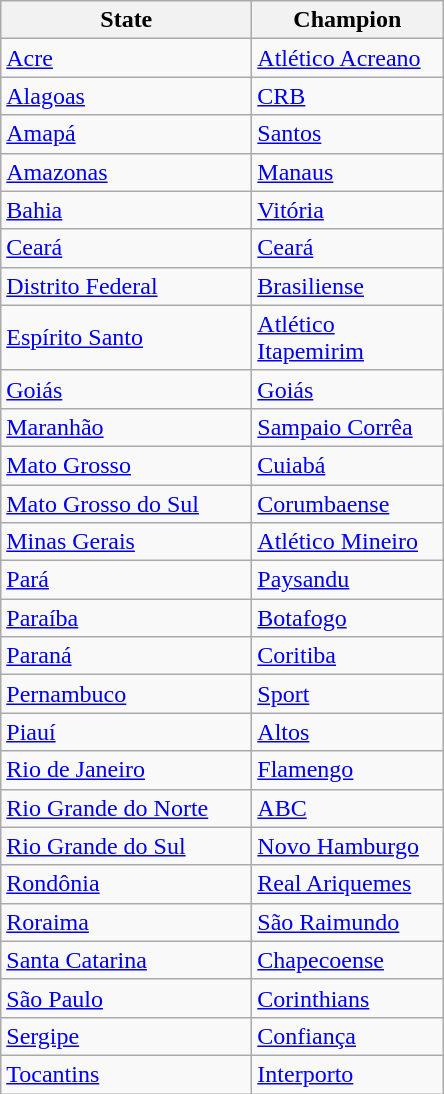<table class="wikitable">
<tr>
<th width=160px>State</th>
<th width=120px>Champion</th>
</tr>
<tr>
<td> <a href='#'>Acre</a></td>
<td><a href='#'>Atlético Acreano</a></td>
</tr>
<tr>
<td> <a href='#'>Alagoas</a></td>
<td><a href='#'>CRB</a></td>
</tr>
<tr>
<td> <a href='#'>Amapá</a></td>
<td><a href='#'>Santos</a></td>
</tr>
<tr>
<td> <a href='#'>Amazonas</a></td>
<td><a href='#'>Manaus</a></td>
</tr>
<tr>
<td> <a href='#'>Bahia</a></td>
<td><a href='#'>Vitória</a></td>
</tr>
<tr>
<td> <a href='#'>Ceará</a></td>
<td><a href='#'>Ceará</a></td>
</tr>
<tr>
<td> <a href='#'>Distrito Federal</a></td>
<td><a href='#'>Brasiliense</a></td>
</tr>
<tr>
<td> <a href='#'>Espírito Santo</a></td>
<td><a href='#'>Atlético Itapemirim</a></td>
</tr>
<tr>
<td> <a href='#'>Goiás</a></td>
<td><a href='#'>Goiás</a></td>
</tr>
<tr>
<td> <a href='#'>Maranhão</a></td>
<td><a href='#'>Sampaio Corrêa</a></td>
</tr>
<tr>
<td> <a href='#'>Mato Grosso</a></td>
<td><a href='#'>Cuiabá</a></td>
</tr>
<tr>
<td> <a href='#'>Mato Grosso do Sul</a></td>
<td><a href='#'>Corumbaense</a></td>
</tr>
<tr>
<td> <a href='#'>Minas Gerais</a></td>
<td><a href='#'>Atlético Mineiro</a></td>
</tr>
<tr>
<td> <a href='#'>Pará</a></td>
<td><a href='#'>Paysandu</a></td>
</tr>
<tr>
<td> <a href='#'>Paraíba</a></td>
<td><a href='#'>Botafogo</a></td>
</tr>
<tr>
<td> <a href='#'>Paraná</a></td>
<td><a href='#'>Coritiba</a></td>
</tr>
<tr>
<td> <a href='#'>Pernambuco</a></td>
<td><a href='#'>Sport</a></td>
</tr>
<tr>
<td> <a href='#'>Piauí</a></td>
<td><a href='#'>Altos</a></td>
</tr>
<tr>
<td> <a href='#'>Rio de Janeiro</a></td>
<td><a href='#'>Flamengo</a></td>
</tr>
<tr>
<td> <a href='#'>Rio Grande do Norte</a></td>
<td><a href='#'>ABC</a></td>
</tr>
<tr>
<td> <a href='#'>Rio Grande do Sul</a></td>
<td><a href='#'>Novo Hamburgo</a></td>
</tr>
<tr>
<td> <a href='#'>Rondônia</a></td>
<td><a href='#'>Real Ariquemes</a></td>
</tr>
<tr>
<td> <a href='#'>Roraima</a></td>
<td><a href='#'>São Raimundo</a></td>
</tr>
<tr>
<td> <a href='#'>Santa Catarina</a></td>
<td><a href='#'>Chapecoense</a></td>
</tr>
<tr>
<td> <a href='#'>São Paulo</a></td>
<td><a href='#'>Corinthians</a></td>
</tr>
<tr>
<td> <a href='#'>Sergipe</a></td>
<td><a href='#'>Confiança</a></td>
</tr>
<tr>
<td> <a href='#'>Tocantins</a></td>
<td><a href='#'>Interporto</a></td>
</tr>
</table>
